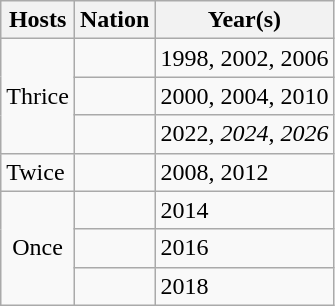<table class="wikitable">
<tr>
<th>Hosts</th>
<th>Nation</th>
<th>Year(s)</th>
</tr>
<tr>
<td align=center rowspan=3>Thrice</td>
<td></td>
<td>1998, 2002, 2006</td>
</tr>
<tr>
<td></td>
<td>2000, 2004, 2010</td>
</tr>
<tr>
<td></td>
<td>2022, <em>2024</em>, <em>2026</em></td>
</tr>
<tr>
<td>Twice</td>
<td></td>
<td>2008, 2012</td>
</tr>
<tr>
<td align=center rowspan=3>Once</td>
<td></td>
<td>2014</td>
</tr>
<tr>
<td></td>
<td>2016</td>
</tr>
<tr>
<td></td>
<td>2018</td>
</tr>
</table>
